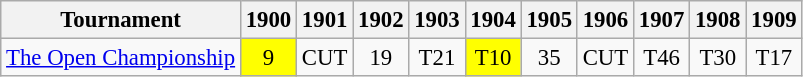<table class="wikitable" style="font-size:95%;text-align:center;">
<tr>
<th>Tournament</th>
<th>1900</th>
<th>1901</th>
<th>1902</th>
<th>1903</th>
<th>1904</th>
<th>1905</th>
<th>1906</th>
<th>1907</th>
<th>1908</th>
<th>1909</th>
</tr>
<tr>
<td align="left"><a href='#'>The Open Championship</a></td>
<td style="background:yellow;">9</td>
<td>CUT</td>
<td>19</td>
<td>T21</td>
<td style="background:yellow;">T10</td>
<td>35</td>
<td>CUT</td>
<td>T46</td>
<td>T30</td>
<td>T17</td>
</tr>
</table>
